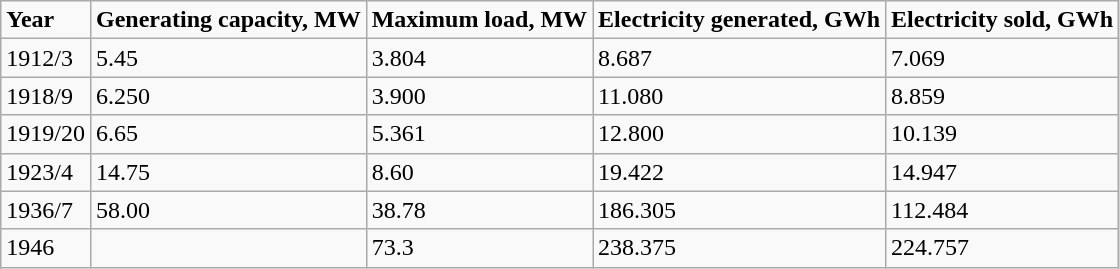<table class="wikitable">
<tr>
<td><strong>Year</strong></td>
<td><strong>Generating  capacity, MW</strong></td>
<td><strong>Maximum  load, MW</strong></td>
<td><strong>Electricity  generated, GWh</strong></td>
<td><strong>Electricity  sold, GWh</strong></td>
</tr>
<tr>
<td>1912/3</td>
<td>5.45</td>
<td>3.804</td>
<td>8.687</td>
<td>7.069</td>
</tr>
<tr>
<td>1918/9</td>
<td>6.250</td>
<td>3.900</td>
<td>11.080</td>
<td>8.859</td>
</tr>
<tr>
<td>1919/20</td>
<td>6.65</td>
<td>5.361</td>
<td>12.800</td>
<td>10.139</td>
</tr>
<tr>
<td>1923/4</td>
<td>14.75</td>
<td>8.60</td>
<td>19.422</td>
<td>14.947</td>
</tr>
<tr>
<td>1936/7</td>
<td>58.00</td>
<td>38.78</td>
<td>186.305</td>
<td>112.484</td>
</tr>
<tr>
<td>1946</td>
<td></td>
<td>73.3</td>
<td>238.375</td>
<td>224.757</td>
</tr>
</table>
